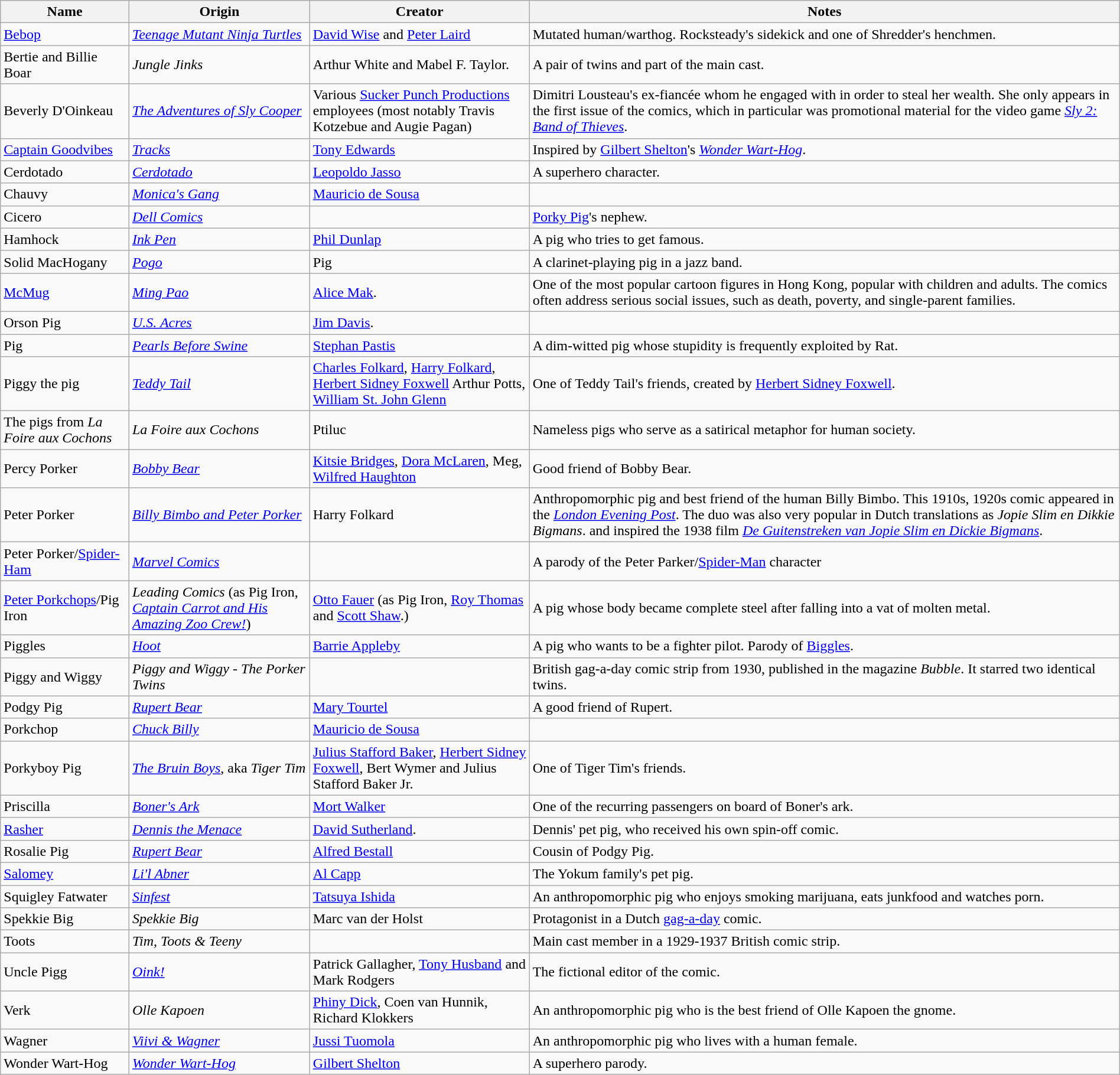<table class="wikitable sortable" style="margin-right: 0;">
<tr>
<th>Name</th>
<th>Origin</th>
<th>Creator</th>
<th class=unsortable>Notes</th>
</tr>
<tr>
<td><a href='#'>Bebop</a></td>
<td><em><a href='#'>Teenage Mutant Ninja Turtles</a></em></td>
<td><a href='#'>David Wise</a> and <a href='#'>Peter Laird</a></td>
<td>Mutated human/warthog. Rocksteady's sidekick and one of Shredder's henchmen.</td>
</tr>
<tr>
<td>Bertie and Billie Boar</td>
<td><em>Jungle Jinks</em></td>
<td>Arthur White  and Mabel F. Taylor.</td>
<td>A pair of twins and part of the main cast.</td>
</tr>
<tr>
<td>Beverly D'Oinkeau</td>
<td><em><a href='#'>The Adventures of Sly Cooper</a></em></td>
<td>Various <a href='#'>Sucker Punch Productions</a> employees (most notably Travis Kotzebue and Augie Pagan)</td>
<td>Dimitri Lousteau's ex-fiancée whom he engaged with in order to steal her wealth. She only appears in the first issue of the comics, which in particular was promotional material for the video game <em><a href='#'>Sly 2: Band of Thieves</a></em>.</td>
</tr>
<tr>
<td><a href='#'>Captain Goodvibes</a></td>
<td><em><a href='#'>Tracks</a></em></td>
<td><a href='#'>Tony Edwards</a></td>
<td>Inspired by <a href='#'>Gilbert Shelton</a>'s <em><a href='#'>Wonder Wart-Hog</a></em>.</td>
</tr>
<tr>
<td>Cerdotado</td>
<td><em><a href='#'>Cerdotado</a></em></td>
<td><a href='#'>Leopoldo Jasso</a></td>
<td>A superhero character.</td>
</tr>
<tr>
<td>Chauvy</td>
<td><em><a href='#'>Monica's Gang</a></em></td>
<td><a href='#'>Mauricio de Sousa</a></td>
<td></td>
</tr>
<tr>
<td>Cicero</td>
<td><em><a href='#'>Dell Comics</a></em></td>
<td></td>
<td><a href='#'>Porky Pig</a>'s nephew.</td>
</tr>
<tr>
<td>Hamhock</td>
<td><em><a href='#'>Ink Pen</a></em></td>
<td><a href='#'>Phil Dunlap</a></td>
<td>A pig who tries to get famous.</td>
</tr>
<tr>
<td>Solid MacHogany</td>
<td><em><a href='#'>Pogo</a></em></td>
<td>Pig</td>
<td>A clarinet-playing pig in a jazz band.</td>
</tr>
<tr>
<td><a href='#'>McMug</a></td>
<td><em><a href='#'>Ming Pao</a></em></td>
<td><a href='#'>Alice Mak</a>.</td>
<td>One of the most popular cartoon figures in Hong Kong, popular with children and adults. The comics often address serious social issues, such as death, poverty, and single-parent families.</td>
</tr>
<tr>
<td>Orson Pig</td>
<td><em><a href='#'>U.S. Acres</a></em></td>
<td><a href='#'>Jim Davis</a>.</td>
<td></td>
</tr>
<tr>
<td>Pig</td>
<td><em><a href='#'>Pearls Before Swine</a></em></td>
<td><a href='#'>Stephan Pastis</a></td>
<td>A dim-witted pig whose stupidity is frequently exploited by Rat.</td>
</tr>
<tr>
<td>Piggy the pig</td>
<td><em><a href='#'>Teddy Tail</a></em></td>
<td><a href='#'>Charles Folkard</a>, <a href='#'>Harry Folkard</a>, <a href='#'>Herbert Sidney Foxwell</a>  Arthur Potts,<br><a href='#'>William St. John Glenn</a></td>
<td>One of Teddy Tail's friends, created by <a href='#'>Herbert Sidney Foxwell</a>.</td>
</tr>
<tr>
<td>The pigs from <em>La Foire aux Cochons</em></td>
<td><em>La Foire aux Cochons</em></td>
<td>Ptiluc</td>
<td>Nameless pigs who serve as a satirical metaphor for human society.</td>
</tr>
<tr>
<td>Percy Porker</td>
<td><em><a href='#'>Bobby Bear</a></em></td>
<td><a href='#'>Kitsie Bridges</a>, <a href='#'>Dora McLaren</a>, Meg, <a href='#'>Wilfred Haughton</a></td>
<td>Good friend of Bobby Bear.</td>
</tr>
<tr>
<td>Peter Porker</td>
<td><em><a href='#'>Billy Bimbo and Peter Porker</a></em> </td>
<td>Harry Folkard </td>
<td>Anthropomorphic pig and best friend of the human Billy Bimbo. This 1910s, 1920s comic appeared in the <em><a href='#'>London Evening Post</a></em>. The duo was also very popular in Dutch translations as <em>Jopie Slim en Dikkie Bigmans</em>. and inspired the 1938 film <em><a href='#'>De Guitenstreken van Jopie Slim en Dickie Bigmans</a></em>.</td>
</tr>
<tr>
<td>Peter Porker/<a href='#'>Spider-Ham</a></td>
<td><em><a href='#'>Marvel Comics</a></em></td>
<td></td>
<td>A parody of the Peter Parker/<a href='#'>Spider-Man</a> character</td>
</tr>
<tr>
<td><a href='#'>Peter Porkchops</a>/Pig Iron</td>
<td><em>Leading Comics</em> (as Pig Iron, <em><a href='#'>Captain Carrot and His Amazing Zoo Crew!</a></em>)</td>
<td><a href='#'>Otto Fauer</a> (as Pig Iron, <a href='#'>Roy Thomas</a> and <a href='#'>Scott Shaw</a>.)</td>
<td>A pig whose body became complete steel after falling into a vat of molten metal.</td>
</tr>
<tr>
<td>Piggles</td>
<td><em><a href='#'>Hoot</a></em></td>
<td><a href='#'>Barrie Appleby</a></td>
<td>A pig who wants to be a fighter pilot. Parody of <a href='#'>Biggles</a>.</td>
</tr>
<tr>
<td>Piggy and Wiggy</td>
<td><em>Piggy and Wiggy - The Porker Twins</em></td>
<td></td>
<td>British gag-a-day comic strip from 1930, published in the magazine <em>Bubble</em>. It starred two identical twins.</td>
</tr>
<tr>
<td>Podgy Pig</td>
<td><em><a href='#'>Rupert Bear</a></em></td>
<td><a href='#'>Mary Tourtel</a></td>
<td>A good friend of Rupert.</td>
</tr>
<tr>
<td>Porkchop</td>
<td><em><a href='#'>Chuck Billy</a></em></td>
<td><a href='#'>Mauricio de Sousa</a></td>
<td></td>
</tr>
<tr>
<td>Porkyboy Pig</td>
<td><em><a href='#'>The Bruin Boys</a></em>, aka <em>Tiger Tim</em></td>
<td><a href='#'>Julius Stafford Baker</a>, <a href='#'>Herbert Sidney Foxwell</a>, Bert Wymer  and Julius Stafford Baker Jr.</td>
<td>One of Tiger Tim's friends.</td>
</tr>
<tr>
<td>Priscilla</td>
<td><em><a href='#'>Boner's Ark</a></em></td>
<td><a href='#'>Mort Walker</a></td>
<td>One of the recurring passengers on board of Boner's ark.</td>
</tr>
<tr>
<td><a href='#'>Rasher</a></td>
<td><em><a href='#'>Dennis the Menace</a></em></td>
<td><a href='#'>David Sutherland</a>.</td>
<td>Dennis' pet pig, who received his own spin-off comic.</td>
</tr>
<tr>
<td>Rosalie Pig</td>
<td><em><a href='#'>Rupert Bear</a></em></td>
<td><a href='#'>Alfred Bestall</a></td>
<td>Cousin of Podgy Pig.</td>
</tr>
<tr>
<td><a href='#'>Salomey</a></td>
<td><em><a href='#'>Li'l Abner</a></em></td>
<td><a href='#'>Al Capp</a></td>
<td>The Yokum family's pet pig.</td>
</tr>
<tr>
<td>Squigley Fatwater</td>
<td><em><a href='#'>Sinfest</a></em></td>
<td><a href='#'>Tatsuya Ishida</a></td>
<td>An anthropomorphic pig who enjoys smoking marijuana, eats junkfood and watches porn.</td>
</tr>
<tr>
<td>Spekkie Big</td>
<td><em>Spekkie Big</em></td>
<td>Marc van der Holst</td>
<td>Protagonist in a Dutch <a href='#'>gag-a-day</a> comic.</td>
</tr>
<tr>
<td>Toots</td>
<td><em>Tim, Toots & Teeny</em></td>
<td></td>
<td>Main cast member in a 1929-1937 British comic strip.</td>
</tr>
<tr>
<td>Uncle Pigg</td>
<td><em><a href='#'>Oink!</a></em></td>
<td>Patrick Gallagher, <a href='#'>Tony Husband</a> and Mark Rodgers</td>
<td>The fictional editor of the comic.</td>
</tr>
<tr>
<td>Verk</td>
<td><em>Olle Kapoen</em></td>
<td><a href='#'>Phiny Dick</a>, Coen van Hunnik, Richard Klokkers</td>
<td>An anthropomorphic pig who is the best friend of Olle Kapoen the gnome.</td>
</tr>
<tr>
<td>Wagner</td>
<td><em><a href='#'>Viivi & Wagner</a></em></td>
<td><a href='#'>Jussi Tuomola</a></td>
<td>An anthropomorphic pig who lives with a human female.</td>
</tr>
<tr>
<td>Wonder Wart-Hog</td>
<td><em><a href='#'>Wonder Wart-Hog</a></em></td>
<td><a href='#'>Gilbert Shelton</a></td>
<td>A superhero parody.</td>
</tr>
</table>
